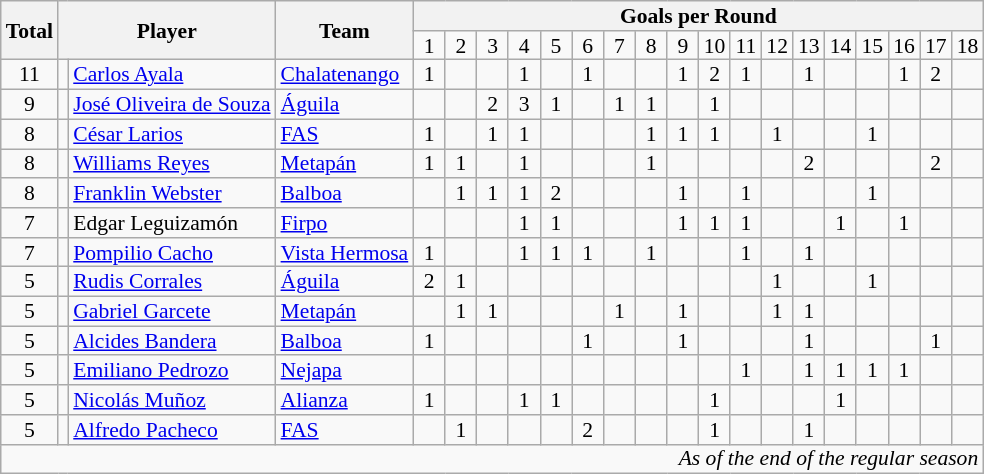<table class="wikitable" style="text-align:center; line-height: 90%; font-size:90%;">
<tr>
<th rowspan="2">Total</th>
<th rowspan="2" colspan="2">Player</th>
<th rowspan="2">Team</th>
<th colspan="21">Goals per Round</th>
</tr>
<tr>
<td> 1 </td>
<td> 2 </td>
<td> 3 </td>
<td> 4 </td>
<td> 5 </td>
<td> 6 </td>
<td> 7 </td>
<td> 8 </td>
<td> 9 </td>
<td>10</td>
<td>11</td>
<td>12</td>
<td>13</td>
<td>14</td>
<td>15</td>
<td>16</td>
<td>17</td>
<td>18</td>
</tr>
<tr>
<td>11</td>
<td></td>
<td style="text-align:left;"><a href='#'>Carlos Ayala</a></td>
<td style="text-align:left;"><a href='#'>Chalatenango</a></td>
<td>1</td>
<td></td>
<td></td>
<td>1</td>
<td></td>
<td>1</td>
<td></td>
<td></td>
<td>1</td>
<td>2</td>
<td>1</td>
<td></td>
<td>1</td>
<td></td>
<td></td>
<td>1</td>
<td>2</td>
<td></td>
</tr>
<tr>
<td>9</td>
<td></td>
<td style="text-align:left;"><a href='#'>José Oliveira de Souza</a></td>
<td style="text-align:left;"><a href='#'>Águila</a></td>
<td></td>
<td></td>
<td>2</td>
<td>3</td>
<td>1</td>
<td></td>
<td>1</td>
<td>1</td>
<td></td>
<td>1</td>
<td></td>
<td></td>
<td></td>
<td></td>
<td></td>
<td></td>
<td></td>
<td></td>
</tr>
<tr>
<td>8</td>
<td></td>
<td style="text-align:left;"><a href='#'>César Larios</a></td>
<td style="text-align:left;"><a href='#'>FAS</a></td>
<td>1</td>
<td></td>
<td>1</td>
<td>1</td>
<td></td>
<td></td>
<td></td>
<td>1</td>
<td>1</td>
<td>1</td>
<td></td>
<td>1</td>
<td></td>
<td></td>
<td>1</td>
<td></td>
<td></td>
<td></td>
</tr>
<tr>
<td>8</td>
<td> </td>
<td style="text-align:left;"><a href='#'>Williams Reyes</a></td>
<td style="text-align:left;"><a href='#'>Metapán</a></td>
<td>1</td>
<td>1</td>
<td></td>
<td>1</td>
<td></td>
<td></td>
<td></td>
<td>1</td>
<td></td>
<td></td>
<td></td>
<td></td>
<td>2</td>
<td></td>
<td></td>
<td></td>
<td>2</td>
<td></td>
</tr>
<tr>
<td>8</td>
<td></td>
<td style="text-align:left;"><a href='#'>Franklin Webster</a></td>
<td style="text-align:left;"><a href='#'>Balboa</a></td>
<td></td>
<td>1</td>
<td>1</td>
<td>1</td>
<td>2</td>
<td></td>
<td></td>
<td></td>
<td>1</td>
<td></td>
<td>1</td>
<td></td>
<td></td>
<td></td>
<td>1</td>
<td></td>
<td></td>
<td></td>
</tr>
<tr>
<td>7</td>
<td></td>
<td style="text-align:left;">Edgar Leguizamón</td>
<td style="text-align:left;"><a href='#'>Firpo</a></td>
<td></td>
<td></td>
<td></td>
<td>1</td>
<td>1</td>
<td></td>
<td></td>
<td></td>
<td>1</td>
<td>1</td>
<td>1</td>
<td></td>
<td></td>
<td>1</td>
<td></td>
<td>1</td>
<td></td>
<td></td>
</tr>
<tr>
<td>7</td>
<td></td>
<td style="text-align:left;"><a href='#'>Pompilio Cacho</a></td>
<td style="text-align:left;"><a href='#'>Vista Hermosa</a></td>
<td>1</td>
<td></td>
<td></td>
<td>1</td>
<td>1</td>
<td>1</td>
<td></td>
<td>1</td>
<td></td>
<td></td>
<td>1</td>
<td></td>
<td>1</td>
<td></td>
<td></td>
<td></td>
<td></td>
<td></td>
</tr>
<tr>
<td>5</td>
<td></td>
<td style="text-align:left;"><a href='#'>Rudis Corrales</a></td>
<td style="text-align:left;"><a href='#'>Águila</a></td>
<td>2</td>
<td>1</td>
<td></td>
<td></td>
<td></td>
<td></td>
<td></td>
<td></td>
<td></td>
<td></td>
<td></td>
<td>1</td>
<td></td>
<td></td>
<td>1</td>
<td></td>
<td></td>
<td></td>
</tr>
<tr>
<td>5</td>
<td></td>
<td style="text-align:left;"><a href='#'>Gabriel Garcete</a></td>
<td style="text-align:left;"><a href='#'>Metapán</a></td>
<td></td>
<td>1</td>
<td>1</td>
<td></td>
<td></td>
<td></td>
<td>1</td>
<td></td>
<td>1</td>
<td></td>
<td></td>
<td>1</td>
<td>1</td>
<td></td>
<td></td>
<td></td>
<td></td>
<td></td>
</tr>
<tr>
<td>5</td>
<td></td>
<td style="text-align:left;"><a href='#'>Alcides Bandera</a></td>
<td style="text-align:left;"><a href='#'>Balboa</a></td>
<td>1</td>
<td></td>
<td></td>
<td></td>
<td></td>
<td>1</td>
<td></td>
<td></td>
<td>1</td>
<td></td>
<td></td>
<td></td>
<td>1</td>
<td></td>
<td></td>
<td></td>
<td>1</td>
<td></td>
</tr>
<tr>
<td>5</td>
<td> </td>
<td style="text-align:left;"><a href='#'>Emiliano Pedrozo</a></td>
<td style="text-align:left;"><a href='#'>Nejapa</a></td>
<td></td>
<td></td>
<td></td>
<td></td>
<td></td>
<td></td>
<td></td>
<td></td>
<td></td>
<td></td>
<td>1</td>
<td></td>
<td>1</td>
<td>1</td>
<td>1</td>
<td>1</td>
<td></td>
<td></td>
</tr>
<tr>
<td>5</td>
<td></td>
<td style="text-align:left;"><a href='#'>Nicolás Muñoz</a></td>
<td style="text-align:left;"><a href='#'>Alianza</a></td>
<td>1</td>
<td></td>
<td></td>
<td>1</td>
<td>1</td>
<td></td>
<td></td>
<td></td>
<td></td>
<td>1</td>
<td></td>
<td></td>
<td></td>
<td>1</td>
<td></td>
<td></td>
<td></td>
<td></td>
</tr>
<tr>
<td>5</td>
<td></td>
<td style="text-align:left;"><a href='#'>Alfredo Pacheco</a></td>
<td style="text-align:left;"><a href='#'>FAS</a></td>
<td></td>
<td>1</td>
<td></td>
<td></td>
<td></td>
<td>2</td>
<td></td>
<td></td>
<td></td>
<td>1</td>
<td></td>
<td></td>
<td>1</td>
<td></td>
<td></td>
<td></td>
<td></td>
<td></td>
</tr>
<tr class="sortbottom">
<td style="text-align:right;" colspan="25"><em>As of the end of the regular season</em></td>
</tr>
</table>
